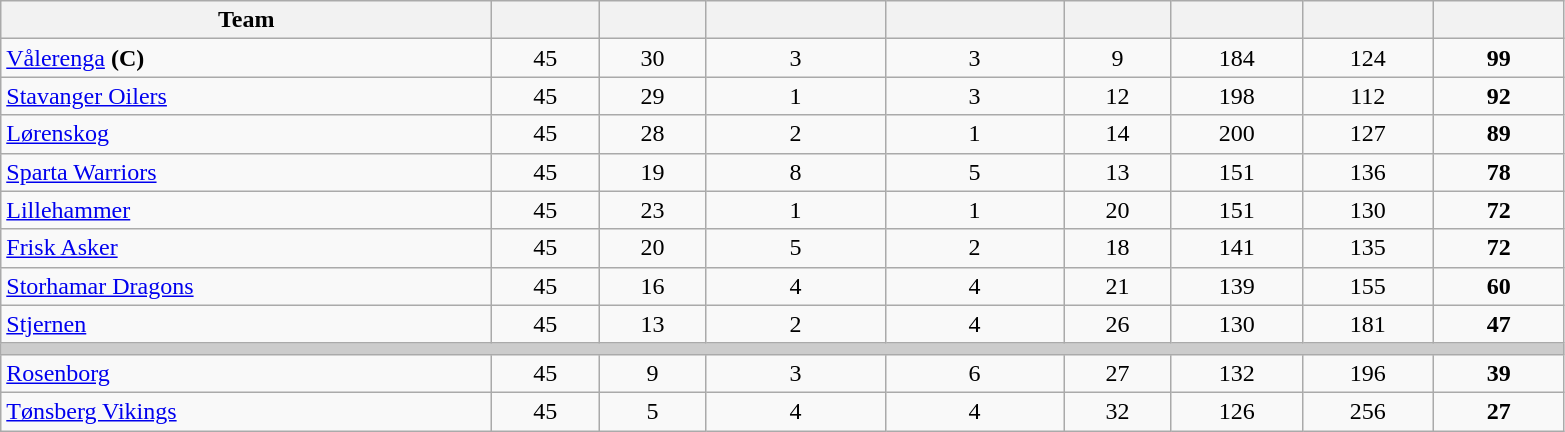<table class="wikitable sortable">
<tr>
<th style="width:20em;" class="unsortable">Team</th>
<th style="width:4em;" class="unsortable"></th>
<th style="width:4em;"></th>
<th style="width:7em;"></th>
<th style="width:7em;"></th>
<th style="width:4em;"></th>
<th style="width:5em;"></th>
<th style="width:5em;"></th>
<th style="width:5em;"></th>
</tr>
<tr align=center>
<td align=left><a href='#'>Vålerenga</a> <strong>(C)</strong></td>
<td>45</td>
<td>30</td>
<td>3</td>
<td>3</td>
<td>9</td>
<td>184</td>
<td>124</td>
<td><strong>99</strong></td>
</tr>
<tr align=center>
<td align=left><a href='#'>Stavanger Oilers</a></td>
<td>45</td>
<td>29</td>
<td>1</td>
<td>3</td>
<td>12</td>
<td>198</td>
<td>112</td>
<td><strong>92</strong></td>
</tr>
<tr align=center>
<td align=left><a href='#'>Lørenskog</a></td>
<td>45</td>
<td>28</td>
<td>2</td>
<td>1</td>
<td>14</td>
<td>200</td>
<td>127</td>
<td><strong>89</strong></td>
</tr>
<tr align=center>
<td align=left><a href='#'>Sparta Warriors</a></td>
<td>45</td>
<td>19</td>
<td>8</td>
<td>5</td>
<td>13</td>
<td>151</td>
<td>136</td>
<td><strong>78</strong></td>
</tr>
<tr align=center>
<td align=left><a href='#'>Lillehammer</a></td>
<td>45</td>
<td>23</td>
<td>1</td>
<td>1</td>
<td>20</td>
<td>151</td>
<td>130</td>
<td><strong>72</strong></td>
</tr>
<tr align=center>
<td align=left><a href='#'>Frisk Asker</a></td>
<td>45</td>
<td>20</td>
<td>5</td>
<td>2</td>
<td>18</td>
<td>141</td>
<td>135</td>
<td><strong>72</strong></td>
</tr>
<tr align=center>
<td align=left><a href='#'>Storhamar Dragons</a></td>
<td>45</td>
<td>16</td>
<td>4</td>
<td>4</td>
<td>21</td>
<td>139</td>
<td>155</td>
<td><strong>60</strong></td>
</tr>
<tr align=center>
<td align=left><a href='#'>Stjernen</a></td>
<td>45</td>
<td>13</td>
<td>2</td>
<td>4</td>
<td>26</td>
<td>130</td>
<td>181</td>
<td><strong>47</strong></td>
</tr>
<tr bgcolor="#cccccc" class="unsortable">
<td colspan=10></td>
</tr>
<tr align=center>
<td align=left><a href='#'>Rosenborg</a></td>
<td>45</td>
<td>9</td>
<td>3</td>
<td>6</td>
<td>27</td>
<td>132</td>
<td>196</td>
<td><strong>39</strong></td>
</tr>
<tr align=center>
<td align=left><a href='#'>Tønsberg Vikings</a></td>
<td>45</td>
<td>5</td>
<td>4</td>
<td>4</td>
<td>32</td>
<td>126</td>
<td>256</td>
<td><strong>27</strong></td>
</tr>
</table>
